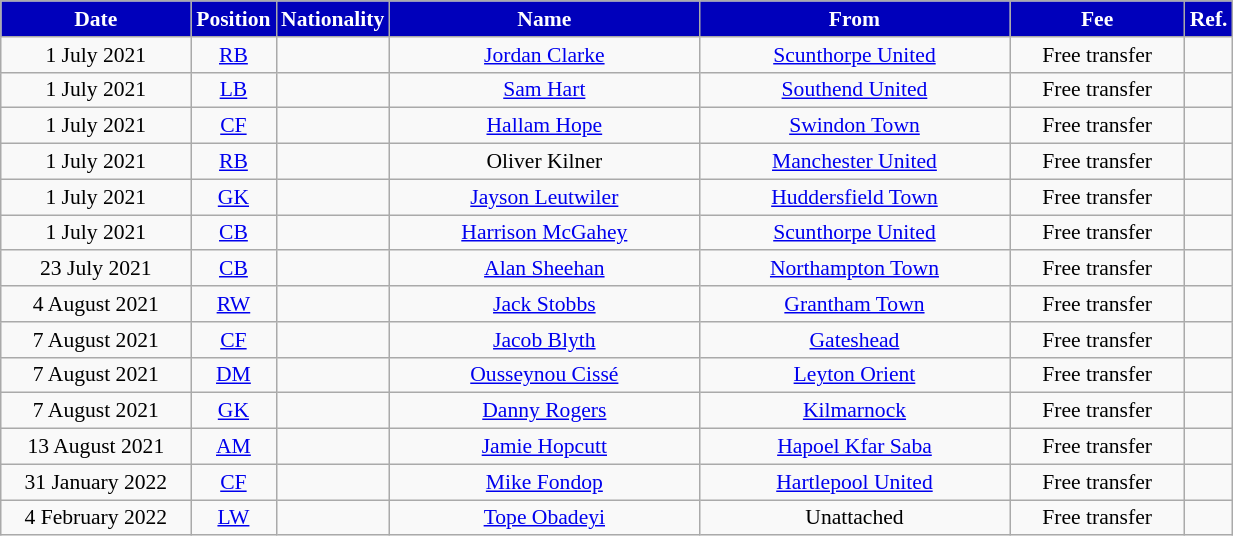<table class="wikitable"  style="text-align:center; font-size:90%; ">
<tr>
<th style="background:#0000BB;color:#fff; width:120px;">Date</th>
<th style="background:#0000BB;color:#fff; width:50px;">Position</th>
<th style="background:#0000BB;color:#fff; width:50px;">Nationality</th>
<th style="background:#0000BB;color:#fff; width:200px;">Name</th>
<th style="background:#0000BB;color:#fff; width:200px;">From</th>
<th style="background:#0000BB;color:#fff; width:110px;">Fee</th>
<th style="background:#0000BB;color:#fff; width:25px;">Ref.</th>
</tr>
<tr>
<td>1 July 2021</td>
<td><a href='#'>RB</a></td>
<td></td>
<td><a href='#'>Jordan Clarke</a></td>
<td> <a href='#'>Scunthorpe United</a></td>
<td>Free transfer</td>
<td></td>
</tr>
<tr>
<td>1 July 2021</td>
<td><a href='#'>LB</a></td>
<td></td>
<td><a href='#'>Sam Hart</a></td>
<td> <a href='#'>Southend United</a></td>
<td>Free transfer</td>
<td></td>
</tr>
<tr>
<td>1 July 2021</td>
<td><a href='#'>CF</a></td>
<td></td>
<td><a href='#'>Hallam Hope</a></td>
<td> <a href='#'>Swindon Town</a></td>
<td>Free transfer</td>
<td></td>
</tr>
<tr>
<td>1 July 2021</td>
<td><a href='#'>RB</a></td>
<td></td>
<td>Oliver Kilner</td>
<td> <a href='#'>Manchester United</a></td>
<td>Free transfer</td>
<td></td>
</tr>
<tr>
<td>1 July 2021</td>
<td><a href='#'>GK</a></td>
<td></td>
<td><a href='#'>Jayson Leutwiler</a></td>
<td> <a href='#'>Huddersfield Town</a></td>
<td>Free transfer</td>
<td></td>
</tr>
<tr>
<td>1 July 2021</td>
<td><a href='#'>CB</a></td>
<td></td>
<td><a href='#'>Harrison McGahey</a></td>
<td> <a href='#'>Scunthorpe United</a></td>
<td>Free transfer</td>
<td></td>
</tr>
<tr>
<td>23 July 2021</td>
<td><a href='#'>CB</a></td>
<td></td>
<td><a href='#'>Alan Sheehan</a></td>
<td> <a href='#'>Northampton Town</a></td>
<td>Free transfer</td>
<td></td>
</tr>
<tr>
<td>4 August 2021</td>
<td><a href='#'>RW</a></td>
<td></td>
<td><a href='#'>Jack Stobbs</a></td>
<td> <a href='#'>Grantham Town</a></td>
<td>Free transfer</td>
<td></td>
</tr>
<tr>
<td>7 August 2021</td>
<td><a href='#'>CF</a></td>
<td></td>
<td><a href='#'>Jacob Blyth</a></td>
<td> <a href='#'>Gateshead</a></td>
<td>Free transfer</td>
<td></td>
</tr>
<tr>
<td>7 August 2021</td>
<td><a href='#'>DM</a></td>
<td></td>
<td><a href='#'>Ousseynou Cissé</a></td>
<td> <a href='#'>Leyton Orient</a></td>
<td>Free transfer</td>
<td></td>
</tr>
<tr>
<td>7 August 2021</td>
<td><a href='#'>GK</a></td>
<td></td>
<td><a href='#'>Danny Rogers</a></td>
<td> <a href='#'>Kilmarnock</a></td>
<td>Free transfer</td>
<td></td>
</tr>
<tr>
<td>13 August 2021</td>
<td><a href='#'>AM</a></td>
<td></td>
<td><a href='#'>Jamie Hopcutt</a></td>
<td> <a href='#'>Hapoel Kfar Saba</a></td>
<td>Free transfer</td>
<td></td>
</tr>
<tr>
<td>31 January 2022</td>
<td><a href='#'>CF</a></td>
<td></td>
<td><a href='#'>Mike Fondop</a></td>
<td> <a href='#'>Hartlepool United</a></td>
<td>Free transfer</td>
<td></td>
</tr>
<tr>
<td>4 February 2022</td>
<td><a href='#'>LW</a></td>
<td></td>
<td><a href='#'>Tope Obadeyi</a></td>
<td>Unattached</td>
<td>Free transfer</td>
<td></td>
</tr>
</table>
